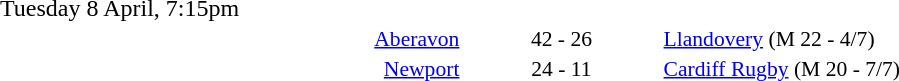<table style="width:70%;" cellspacing="1">
<tr>
<th width=35%></th>
<th width=15%></th>
<th></th>
</tr>
<tr>
<td>Tuesday 8 April, 7:15pm</td>
</tr>
<tr style=font-size:90%>
<td align=right><a href='#'>Aberavon</a></td>
<td align=center>42 - 26</td>
<td><a href='#'>Llandovery</a> (M 22 - 4/7)</td>
</tr>
<tr style=font-size:90%>
<td align=right><a href='#'>Newport</a></td>
<td align=center>24 - 11</td>
<td><a href='#'>Cardiff Rugby</a> (M 20 - 7/7)</td>
</tr>
</table>
